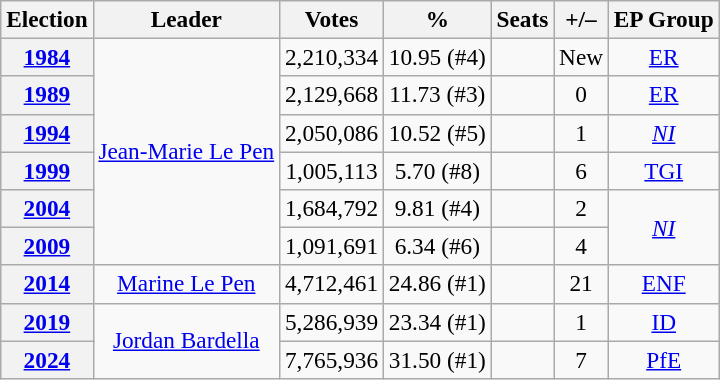<table class="wikitable" style="font-size:97%; text-align:center;">
<tr>
<th>Election</th>
<th>Leader</th>
<th>Votes</th>
<th>%</th>
<th>Seats</th>
<th>+/–</th>
<th>EP Group</th>
</tr>
<tr>
<th><a href='#'>1984</a></th>
<td rowspan="6"><a href='#'>Jean-Marie Le Pen</a></td>
<td>2,210,334</td>
<td>10.95 (#4)</td>
<td></td>
<td>New</td>
<td><a href='#'>ER</a></td>
</tr>
<tr>
<th><a href='#'>1989</a></th>
<td>2,129,668</td>
<td>11.73 (#3)</td>
<td></td>
<td> 0</td>
<td><a href='#'>ER</a></td>
</tr>
<tr>
<th><a href='#'>1994</a></th>
<td>2,050,086</td>
<td>10.52 (#5)</td>
<td></td>
<td> 1</td>
<td><em><a href='#'>NI</a></em></td>
</tr>
<tr>
<th><a href='#'>1999</a></th>
<td>1,005,113</td>
<td>5.70 (#8)</td>
<td></td>
<td> 6</td>
<td><a href='#'>TGI</a></td>
</tr>
<tr>
<th><a href='#'>2004</a></th>
<td>1,684,792</td>
<td>9.81 (#4)</td>
<td></td>
<td> 2</td>
<td rowspan="2"><em><a href='#'>NI</a></em></td>
</tr>
<tr>
<th><a href='#'>2009</a></th>
<td>1,091,691</td>
<td>6.34 (#6)</td>
<td></td>
<td> 4</td>
</tr>
<tr>
<th><a href='#'>2014</a></th>
<td><a href='#'>Marine Le Pen</a></td>
<td>4,712,461</td>
<td>24.86 (#1)</td>
<td></td>
<td> 21</td>
<td><a href='#'>ENF</a></td>
</tr>
<tr>
<th><a href='#'>2019</a></th>
<td rowspan="2"><a href='#'>Jordan Bardella</a></td>
<td>5,286,939</td>
<td>23.34 (#1)</td>
<td></td>
<td> 1</td>
<td><a href='#'>ID</a></td>
</tr>
<tr>
<th><a href='#'>2024</a></th>
<td>7,765,936</td>
<td>31.50 (#1)</td>
<td></td>
<td> 7</td>
<td><a href='#'>PfE</a></td>
</tr>
</table>
